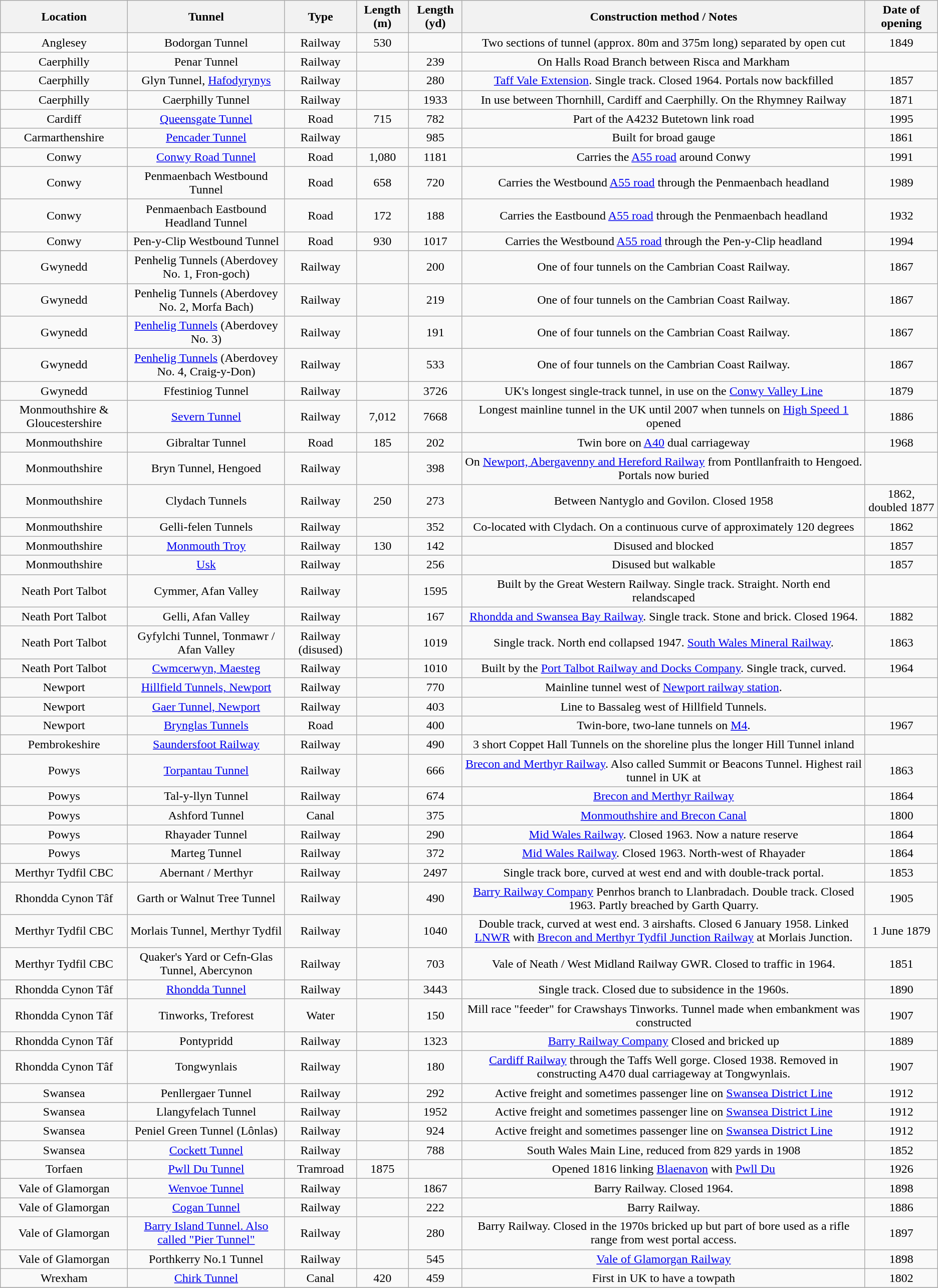<table class="wikitable sortable" style="text-align: center;">
<tr bgcolor="#efefef">
<th>Location</th>
<th>Tunnel</th>
<th>Type</th>
<th>Length (m)</th>
<th>Length (yd)</th>
<th>Construction method / Notes</th>
<th>Date of opening</th>
</tr>
<tr>
<td>Anglesey</td>
<td>Bodorgan Tunnel</td>
<td>Railway</td>
<td>530</td>
<td></td>
<td>Two sections of tunnel (approx. 80m and 375m long) separated by open cut</td>
<td>1849</td>
</tr>
<tr>
<td>Caerphilly</td>
<td>Penar Tunnel</td>
<td>Railway</td>
<td></td>
<td>239</td>
<td>On Halls Road Branch between Risca and Markham</td>
<td></td>
</tr>
<tr>
<td>Caerphilly</td>
<td>Glyn Tunnel, <a href='#'>Hafodyrynys</a></td>
<td>Railway</td>
<td></td>
<td>280</td>
<td><a href='#'>Taff Vale Extension</a>. Single track. Closed 1964. Portals now backfilled</td>
<td>1857</td>
</tr>
<tr>
<td>Caerphilly</td>
<td>Caerphilly Tunnel</td>
<td>Railway</td>
<td></td>
<td>1933</td>
<td>In use between Thornhill, Cardiff and Caerphilly. On the Rhymney Railway</td>
<td>1871</td>
</tr>
<tr>
<td>Cardiff</td>
<td><a href='#'>Queensgate Tunnel</a></td>
<td>Road</td>
<td>715</td>
<td>782</td>
<td>Part of the A4232 Butetown link road</td>
<td>1995</td>
</tr>
<tr>
<td>Carmarthenshire</td>
<td><a href='#'>Pencader Tunnel</a></td>
<td>Railway</td>
<td></td>
<td>985</td>
<td>Built for broad gauge</td>
<td>1861</td>
</tr>
<tr>
<td>Conwy</td>
<td><a href='#'>Conwy Road Tunnel</a></td>
<td>Road</td>
<td>1,080</td>
<td>1181</td>
<td>Carries the <a href='#'>A55 road</a> around Conwy</td>
<td>1991</td>
</tr>
<tr>
<td>Conwy</td>
<td>Penmaenbach Westbound Tunnel</td>
<td>Road</td>
<td>658</td>
<td>720</td>
<td>Carries the Westbound <a href='#'>A55 road</a> through the Penmaenbach headland</td>
<td>1989</td>
</tr>
<tr>
<td>Conwy</td>
<td>Penmaenbach Eastbound Headland Tunnel</td>
<td>Road</td>
<td>172</td>
<td>188</td>
<td>Carries the Eastbound <a href='#'>A55 road</a> through the Penmaenbach headland</td>
<td>1932</td>
</tr>
<tr>
<td>Conwy</td>
<td>Pen-y-Clip Westbound Tunnel</td>
<td>Road</td>
<td>930</td>
<td>1017</td>
<td>Carries the Westbound <a href='#'>A55 road</a> through the Pen-y-Clip headland</td>
<td>1994</td>
</tr>
<tr>
<td>Gwynedd</td>
<td>Penhelig Tunnels (Aberdovey No. 1, Fron-goch)</td>
<td>Railway</td>
<td></td>
<td>200</td>
<td>One of four tunnels on the Cambrian Coast Railway.</td>
<td>1867</td>
</tr>
<tr>
<td>Gwynedd</td>
<td>Penhelig Tunnels (Aberdovey No. 2, Morfa Bach)</td>
<td>Railway</td>
<td></td>
<td>219</td>
<td>One of four tunnels on the Cambrian Coast Railway.</td>
<td>1867</td>
</tr>
<tr>
<td>Gwynedd</td>
<td><a href='#'>Penhelig Tunnels</a> (Aberdovey No. 3)</td>
<td>Railway</td>
<td></td>
<td>191</td>
<td>One of four tunnels on the Cambrian Coast Railway.</td>
<td>1867</td>
</tr>
<tr>
<td>Gwynedd</td>
<td><a href='#'>Penhelig Tunnels</a> (Aberdovey No. 4, Craig-y-Don)</td>
<td>Railway</td>
<td></td>
<td>533</td>
<td>One of four tunnels on the Cambrian Coast Railway.</td>
<td>1867</td>
</tr>
<tr>
<td>Gwynedd</td>
<td>Ffestiniog Tunnel</td>
<td>Railway</td>
<td></td>
<td>3726</td>
<td>UK's longest single-track tunnel, in use on the <a href='#'>Conwy Valley Line</a></td>
<td>1879</td>
</tr>
<tr>
<td>Monmouthshire & Gloucestershire</td>
<td><a href='#'>Severn Tunnel</a></td>
<td>Railway</td>
<td>7,012</td>
<td>7668</td>
<td>Longest mainline tunnel in the UK until 2007 when tunnels on <a href='#'>High Speed 1</a> opened</td>
<td>1886</td>
</tr>
<tr>
<td>Monmouthshire</td>
<td>Gibraltar Tunnel</td>
<td>Road</td>
<td>185</td>
<td>202</td>
<td>Twin bore on <a href='#'>A40</a> dual carriageway</td>
<td>1968</td>
</tr>
<tr>
<td>Monmouthshire</td>
<td>Bryn Tunnel, Hengoed</td>
<td>Railway</td>
<td></td>
<td>398</td>
<td>On <a href='#'>Newport, Abergavenny and Hereford Railway</a> from Pontllanfraith to Hengoed. Portals now buried</td>
<td></td>
</tr>
<tr>
<td>Monmouthshire</td>
<td>Clydach Tunnels</td>
<td>Railway</td>
<td>250</td>
<td>273</td>
<td>Between Nantyglo and Govilon. Closed 1958</td>
<td>1862, doubled 1877</td>
</tr>
<tr>
<td>Monmouthshire</td>
<td>Gelli-felen Tunnels</td>
<td>Railway</td>
<td></td>
<td>352</td>
<td>Co-located with Clydach. On a continuous curve of approximately 120 degrees</td>
<td>1862</td>
</tr>
<tr>
<td>Monmouthshire</td>
<td><a href='#'>Monmouth Troy</a></td>
<td>Railway</td>
<td>130</td>
<td>142</td>
<td>Disused and blocked</td>
<td>1857</td>
</tr>
<tr>
<td>Monmouthshire</td>
<td><a href='#'>Usk</a></td>
<td>Railway</td>
<td></td>
<td>256</td>
<td>Disused but walkable</td>
<td>1857</td>
</tr>
<tr>
<td>Neath Port Talbot</td>
<td>Cymmer, Afan Valley</td>
<td>Railway</td>
<td></td>
<td>1595</td>
<td>Built by the Great Western Railway. Single track. Straight. North end relandscaped</td>
<td></td>
</tr>
<tr>
<td>Neath Port Talbot</td>
<td>Gelli, Afan Valley</td>
<td>Railway</td>
<td></td>
<td>167 </td>
<td><a href='#'>Rhondda and Swansea Bay Railway</a>. Single track. Stone and brick. Closed 1964.</td>
<td>1882</td>
</tr>
<tr>
<td>Neath Port Talbot</td>
<td>Gyfylchi Tunnel, Tonmawr / Afan Valley</td>
<td>Railway (disused)</td>
<td></td>
<td>1019</td>
<td>Single track. North end collapsed 1947. <a href='#'>South Wales Mineral Railway</a>.</td>
<td>1863</td>
</tr>
<tr>
<td>Neath Port Talbot</td>
<td><a href='#'>Cwmcerwyn, Maesteg</a></td>
<td>Railway</td>
<td></td>
<td>1010</td>
<td>Built by the <a href='#'>Port Talbot Railway and Docks Company</a>. Single track, curved. </td>
<td>1964</td>
</tr>
<tr>
<td>Newport</td>
<td><a href='#'>Hillfield Tunnels, Newport</a></td>
<td>Railway</td>
<td></td>
<td>770</td>
<td>Mainline tunnel west of <a href='#'>Newport railway station</a>.</td>
<td></td>
</tr>
<tr>
<td>Newport</td>
<td><a href='#'>Gaer Tunnel, Newport</a></td>
<td>Railway</td>
<td></td>
<td>403</td>
<td>Line to Bassaleg west of Hillfield Tunnels.</td>
<td></td>
</tr>
<tr>
<td>Newport</td>
<td><a href='#'>Brynglas Tunnels</a></td>
<td>Road</td>
<td></td>
<td>400</td>
<td>Twin-bore, two-lane tunnels on <a href='#'>M4</a>.</td>
<td>1967</td>
</tr>
<tr>
<td>Pembrokeshire</td>
<td><a href='#'>Saundersfoot Railway</a></td>
<td>Railway</td>
<td></td>
<td>490</td>
<td>3 short Coppet Hall Tunnels on the shoreline plus the longer Hill Tunnel inland</td>
<td></td>
</tr>
<tr>
<td>Powys</td>
<td><a href='#'>Torpantau Tunnel</a></td>
<td>Railway</td>
<td></td>
<td>666</td>
<td><a href='#'>Brecon and Merthyr Railway</a>. Also called Summit or Beacons Tunnel. Highest rail tunnel in UK at </td>
<td>1863</td>
</tr>
<tr>
<td>Powys</td>
<td>Tal-y-llyn Tunnel</td>
<td>Railway</td>
<td></td>
<td>674</td>
<td><a href='#'>Brecon and Merthyr Railway</a></td>
<td>1864</td>
</tr>
<tr>
<td>Powys</td>
<td>Ashford Tunnel</td>
<td>Canal</td>
<td></td>
<td>375</td>
<td><a href='#'>Monmouthshire and Brecon Canal</a></td>
<td>1800</td>
</tr>
<tr>
<td>Powys</td>
<td>Rhayader Tunnel</td>
<td>Railway</td>
<td></td>
<td>290</td>
<td><a href='#'>Mid Wales Railway</a>. Closed 1963. Now a nature reserve</td>
<td>1864</td>
</tr>
<tr>
<td>Powys</td>
<td>Marteg Tunnel</td>
<td>Railway</td>
<td></td>
<td>372</td>
<td><a href='#'>Mid Wales Railway</a>. Closed 1963. North-west of Rhayader</td>
<td>1864</td>
</tr>
<tr>
<td>Merthyr Tydfil CBC</td>
<td>Abernant / Merthyr</td>
<td>Railway</td>
<td></td>
<td>2497</td>
<td>Single track bore, curved at west end and with double-track portal.</td>
<td>1853</td>
</tr>
<tr>
<td>Rhondda Cynon Tâf</td>
<td>Garth or Walnut Tree Tunnel</td>
<td>Railway</td>
<td></td>
<td>490 </td>
<td><a href='#'>Barry Railway Company</a> Penrhos branch to Llanbradach. Double track. Closed 1963. Partly breached by Garth Quarry.</td>
<td>1905</td>
</tr>
<tr>
<td>Merthyr Tydfil CBC</td>
<td>Morlais Tunnel, Merthyr Tydfil</td>
<td>Railway</td>
<td></td>
<td>1040</td>
<td>Double track, curved at west end. 3 airshafts. Closed 6 January 1958. Linked <a href='#'>LNWR</a> with <a href='#'>Brecon and Merthyr Tydfil Junction Railway</a> at Morlais Junction.</td>
<td>1 June 1879</td>
</tr>
<tr>
<td>Merthyr Tydfil CBC</td>
<td>Quaker's Yard or Cefn-Glas Tunnel, Abercynon</td>
<td>Railway</td>
<td></td>
<td>703 </td>
<td>Vale of Neath / West Midland Railway GWR. Closed to traffic in 1964.</td>
<td>1851</td>
</tr>
<tr>
<td>Rhondda Cynon Tâf</td>
<td><a href='#'>Rhondda Tunnel</a></td>
<td>Railway</td>
<td></td>
<td>3443</td>
<td>Single track. Closed due to subsidence in the 1960s.</td>
<td>1890</td>
</tr>
<tr>
<td>Rhondda Cynon Tâf</td>
<td>Tinworks, Treforest</td>
<td>Water</td>
<td></td>
<td>150</td>
<td>Mill race "feeder" for Crawshays Tinworks. Tunnel made when embankment was constructed</td>
<td>1907</td>
</tr>
<tr>
<td>Rhondda Cynon Tâf</td>
<td>Pontypridd</td>
<td>Railway</td>
<td></td>
<td>1323</td>
<td><a href='#'>Barry Railway Company</a> Closed and bricked up</td>
<td>1889</td>
</tr>
<tr>
<td>Rhondda Cynon Tâf</td>
<td>Tongwynlais</td>
<td>Railway</td>
<td></td>
<td>180</td>
<td><a href='#'>Cardiff Railway</a> through the Taffs Well gorge. Closed 1938. Removed in constructing A470 dual carriageway at Tongwynlais.</td>
<td>1907</td>
</tr>
<tr>
<td>Swansea</td>
<td>Penllergaer Tunnel</td>
<td>Railway</td>
<td></td>
<td>292</td>
<td>Active freight and sometimes passenger line on <a href='#'>Swansea District Line</a></td>
<td>1912</td>
</tr>
<tr>
<td>Swansea</td>
<td>Llangyfelach Tunnel</td>
<td>Railway</td>
<td></td>
<td>1952</td>
<td>Active freight and sometimes passenger line on <a href='#'>Swansea District Line</a></td>
<td>1912</td>
</tr>
<tr>
<td>Swansea</td>
<td>Peniel Green Tunnel (Lônlas)</td>
<td>Railway</td>
<td></td>
<td>924</td>
<td>Active freight and sometimes passenger line on <a href='#'>Swansea District Line</a></td>
<td>1912</td>
</tr>
<tr>
<td>Swansea</td>
<td><a href='#'>Cockett Tunnel</a></td>
<td>Railway</td>
<td></td>
<td>788</td>
<td>South Wales Main Line, reduced from 829 yards in 1908</td>
<td>1852</td>
</tr>
<tr>
<td>Torfaen</td>
<td><a href='#'>Pwll Du Tunnel</a></td>
<td>Tramroad</td>
<td>1875</td>
<td></td>
<td>Opened 1816 linking <a href='#'>Blaenavon</a> with <a href='#'>Pwll Du</a></td>
<td>1926</td>
</tr>
<tr>
<td>Vale of Glamorgan</td>
<td><a href='#'>Wenvoe Tunnel</a></td>
<td>Railway</td>
<td></td>
<td>1867</td>
<td>Barry Railway. Closed 1964.</td>
<td>1898</td>
</tr>
<tr>
<td>Vale of Glamorgan</td>
<td><a href='#'>Cogan Tunnel</a></td>
<td>Railway</td>
<td></td>
<td>222</td>
<td>Barry Railway.</td>
<td>1886</td>
</tr>
<tr>
<td>Vale of Glamorgan</td>
<td><a href='#'>Barry Island Tunnel. Also called "Pier Tunnel"</a></td>
<td>Railway</td>
<td></td>
<td>280</td>
<td>Barry Railway. Closed in the 1970s bricked up but part of bore used as a rifle range from west portal access.</td>
<td>1897</td>
</tr>
<tr>
<td>Vale of Glamorgan</td>
<td>Porthkerry No.1 Tunnel</td>
<td>Railway</td>
<td></td>
<td>545</td>
<td><a href='#'>Vale of Glamorgan Railway</a></td>
<td>1898</td>
</tr>
<tr>
<td>Wrexham</td>
<td><a href='#'>Chirk Tunnel</a></td>
<td>Canal</td>
<td>420</td>
<td>459</td>
<td>First in UK to have a towpath</td>
<td>1802</td>
</tr>
<tr>
</tr>
</table>
